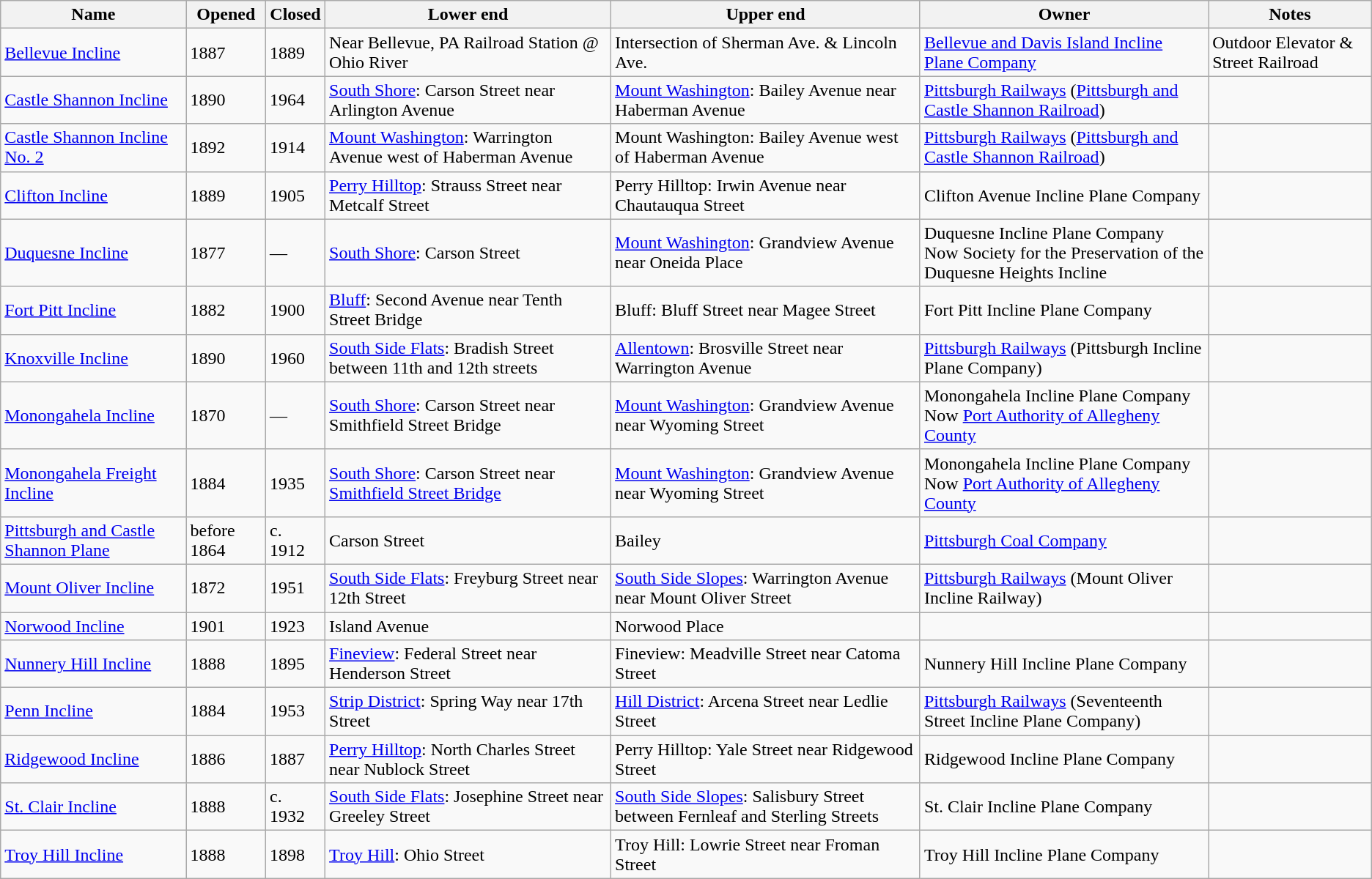<table class="wikitable sortable">
<tr>
<th>Name</th>
<th>Opened</th>
<th>Closed</th>
<th class="unsortable">Lower end</th>
<th class="unsortable">Upper end</th>
<th class="unsortable">Owner</th>
<th class="unsortable">Notes</th>
</tr>
<tr>
<td><a href='#'>Bellevue Incline</a></td>
<td>1887</td>
<td>1889</td>
<td>Near Bellevue, PA Railroad Station @ Ohio River</td>
<td>Intersection of Sherman Ave. & Lincoln Ave.</td>
<td><a href='#'>Bellevue and Davis Island Incline Plane Company</a></td>
<td>Outdoor Elevator & Street Railroad</td>
</tr>
<tr>
<td><a href='#'>Castle Shannon Incline</a></td>
<td data-sort-value="1890-08-26">1890</td>
<td>1964</td>
<td><a href='#'>South Shore</a>: Carson Street near Arlington Avenue</td>
<td><a href='#'>Mount Washington</a>: Bailey Avenue near Haberman Avenue</td>
<td><a href='#'>Pittsburgh Railways</a> (<a href='#'>Pittsburgh and Castle Shannon Railroad</a>)</td>
<td></td>
</tr>
<tr>
<td><a href='#'>Castle Shannon Incline No. 2</a></td>
<td>1892</td>
<td>1914</td>
<td><a href='#'>Mount Washington</a>: Warrington Avenue west of Haberman Avenue</td>
<td>Mount Washington: Bailey Avenue west of Haberman Avenue</td>
<td><a href='#'>Pittsburgh Railways</a> (<a href='#'>Pittsburgh and Castle Shannon Railroad</a>)</td>
<td></td>
</tr>
<tr>
<td><a href='#'>Clifton Incline</a></td>
<td>1889</td>
<td>1905</td>
<td><a href='#'>Perry Hilltop</a>: Strauss Street near Metcalf Street</td>
<td>Perry Hilltop: Irwin Avenue near Chautauqua Street</td>
<td>Clifton Avenue Incline Plane Company</td>
<td></td>
</tr>
<tr>
<td><a href='#'>Duquesne Incline</a></td>
<td>1877</td>
<td data-sort-value="9999">—</td>
<td><a href='#'>South Shore</a>: Carson Street</td>
<td><a href='#'>Mount Washington</a>: Grandview Avenue near Oneida Place</td>
<td>Duquesne Incline Plane Company<br>Now Society for the Preservation of the Duquesne Heights Incline</td>
<td></td>
</tr>
<tr>
<td><a href='#'>Fort Pitt Incline</a></td>
<td>1882</td>
<td>1900</td>
<td><a href='#'>Bluff</a>: Second Avenue near Tenth Street Bridge</td>
<td>Bluff: Bluff Street near Magee Street</td>
<td>Fort Pitt Incline Plane Company</td>
<td></td>
</tr>
<tr>
<td><a href='#'>Knoxville Incline</a></td>
<td data-sort-value="1890-08-15">1890</td>
<td>1960</td>
<td><a href='#'>South Side Flats</a>: Bradish Street between 11th and 12th streets</td>
<td><a href='#'>Allentown</a>: Brosville Street near Warrington Avenue</td>
<td><a href='#'>Pittsburgh Railways</a> (Pittsburgh Incline Plane Company)</td>
<td></td>
</tr>
<tr>
<td><a href='#'>Monongahela Incline</a></td>
<td>1870</td>
<td data-sort-value="9999">—</td>
<td><a href='#'>South Shore</a>: Carson Street near Smithfield Street Bridge</td>
<td><a href='#'>Mount Washington</a>: Grandview Avenue near Wyoming Street</td>
<td>Monongahela Incline Plane Company<br>Now <a href='#'>Port Authority of Allegheny County</a></td>
<td></td>
</tr>
<tr>
<td><a href='#'>Monongahela Freight Incline</a></td>
<td data-sort-value="1884-04-01">1884</td>
<td>1935</td>
<td><a href='#'>South Shore</a>: Carson Street near <a href='#'>Smithfield Street Bridge</a></td>
<td><a href='#'>Mount Washington</a>: Grandview Avenue near Wyoming Street</td>
<td>Monongahela Incline Plane Company<br>Now <a href='#'>Port Authority of Allegheny County</a></td>
<td></td>
</tr>
<tr>
<td><a href='#'>Pittsburgh and Castle Shannon Plane</a></td>
<td data-sort-value="1864">before 1864</td>
<td data-sort-value="1912">c. 1912</td>
<td>Carson Street</td>
<td>Bailey</td>
<td><a href='#'>Pittsburgh Coal Company</a></td>
<td></td>
</tr>
<tr>
<td><a href='#'>Mount Oliver Incline</a></td>
<td>1872</td>
<td>1951</td>
<td><a href='#'>South Side Flats</a>: Freyburg Street near 12th Street</td>
<td><a href='#'>South Side Slopes</a>: Warrington Avenue near Mount Oliver Street</td>
<td><a href='#'>Pittsburgh Railways</a> (Mount Oliver Incline Railway)</td>
<td></td>
</tr>
<tr>
<td><a href='#'>Norwood Incline</a></td>
<td>1901</td>
<td>1923</td>
<td>Island Avenue</td>
<td>Norwood Place</td>
<td></td>
<td></td>
</tr>
<tr>
<td><a href='#'>Nunnery Hill Incline</a></td>
<td data-sort-value="1888-06-23">1888</td>
<td>1895</td>
<td><a href='#'>Fineview</a>: Federal Street near Henderson Street</td>
<td>Fineview: Meadville Street near Catoma Street</td>
<td>Nunnery Hill Incline Plane Company</td>
<td></td>
</tr>
<tr>
<td><a href='#'>Penn Incline</a></td>
<td data-sort-value="1884-03-01">1884</td>
<td>1953</td>
<td><a href='#'>Strip District</a>: Spring Way near 17th Street</td>
<td><a href='#'>Hill District</a>: Arcena Street near Ledlie Street</td>
<td><a href='#'>Pittsburgh Railways</a> (Seventeenth Street Incline Plane Company)</td>
<td></td>
</tr>
<tr>
<td><a href='#'>Ridgewood Incline</a></td>
<td>1886</td>
<td>1887</td>
<td><a href='#'>Perry Hilltop</a>: North Charles Street near Nublock Street</td>
<td>Perry Hilltop: Yale Street near Ridgewood Street</td>
<td>Ridgewood Incline Plane Company</td>
<td></td>
</tr>
<tr>
<td><a href='#'>St. Clair Incline</a></td>
<td data-sort-value="1888-03-05">1888</td>
<td data-sort-value="1932">c. 1932</td>
<td><a href='#'>South Side Flats</a>: Josephine Street near Greeley Street</td>
<td><a href='#'>South Side Slopes</a>: Salisbury Street between Fernleaf and Sterling Streets</td>
<td>St. Clair Incline Plane Company</td>
<td></td>
</tr>
<tr>
<td><a href='#'>Troy Hill Incline</a></td>
<td data-sort-value="1888-09-20">1888</td>
<td>1898</td>
<td><a href='#'>Troy Hill</a>: Ohio Street</td>
<td>Troy Hill: Lowrie Street near Froman Street</td>
<td>Troy Hill Incline Plane Company</td>
<td></td>
</tr>
</table>
